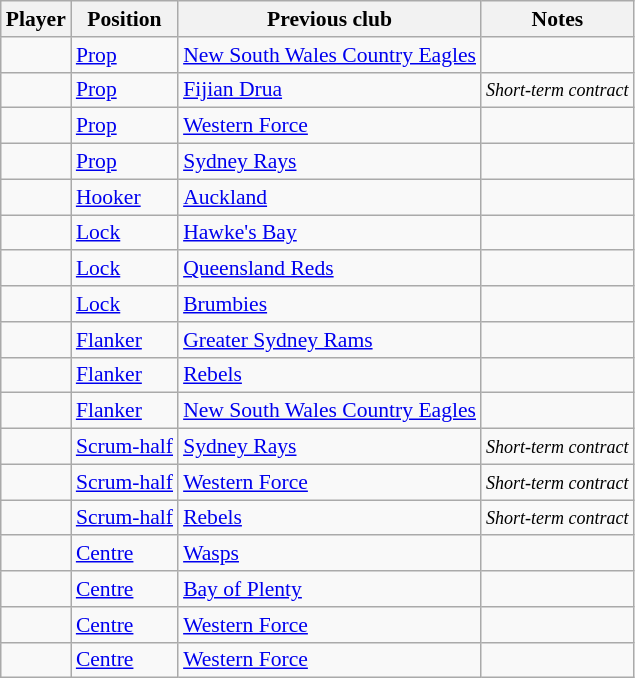<table class="wikitable plainrowheaders" style="font-size:90%;">
<tr>
<th scope=col>Player</th>
<th scope=col>Position</th>
<th scope=col>Previous club</th>
<th scope=col>Notes</th>
</tr>
<tr>
<td align=left> </td>
<td align=left><a href='#'>Prop</a></td>
<td align=left><a href='#'>New South Wales Country Eagles</a></td>
<td align=left></td>
</tr>
<tr>
<td align=left> </td>
<td align=left><a href='#'>Prop</a></td>
<td align=left> <a href='#'>Fijian Drua</a></td>
<td align=left><small><em>Short-term contract</em></small></td>
</tr>
<tr>
<td align=left> </td>
<td align=left><a href='#'>Prop</a></td>
<td align=left><a href='#'>Western Force</a></td>
<td align=left></td>
</tr>
<tr>
<td align=left> </td>
<td align=left><a href='#'>Prop</a></td>
<td align=left><a href='#'>Sydney Rays</a></td>
<td align=left></td>
</tr>
<tr>
<td align=left> </td>
<td align=left><a href='#'>Hooker</a></td>
<td align=left> <a href='#'>Auckland</a></td>
<td align=left></td>
</tr>
<tr>
<td align=left> </td>
<td align=left><a href='#'>Lock</a></td>
<td align=left> <a href='#'>Hawke's Bay</a></td>
<td align=left></td>
</tr>
<tr>
<td align=left> </td>
<td align=left><a href='#'>Lock</a></td>
<td align=left><a href='#'>Queensland Reds</a></td>
<td align=left></td>
</tr>
<tr>
<td align=left> </td>
<td align=left><a href='#'>Lock</a></td>
<td align=left><a href='#'>Brumbies</a></td>
<td align=left></td>
</tr>
<tr>
<td align=left> </td>
<td align=left><a href='#'>Flanker</a></td>
<td align=left><a href='#'>Greater Sydney Rams</a></td>
<td align=left></td>
</tr>
<tr>
<td align=left> </td>
<td align=left><a href='#'>Flanker</a></td>
<td align=left><a href='#'>Rebels</a></td>
<td align=left></td>
</tr>
<tr>
<td align=left> </td>
<td align=left><a href='#'>Flanker</a></td>
<td align=left><a href='#'>New South Wales Country Eagles</a></td>
<td align=left></td>
</tr>
<tr>
<td align=left> </td>
<td align=left><a href='#'>Scrum-half</a></td>
<td align=left><a href='#'>Sydney Rays</a></td>
<td align=left><small><em>Short-term contract</em></small></td>
</tr>
<tr>
<td align=left> </td>
<td align=left><a href='#'>Scrum-half</a></td>
<td align=left><a href='#'>Western Force</a></td>
<td align=left><small><em>Short-term contract</em></small></td>
</tr>
<tr>
<td align=left> </td>
<td align=left><a href='#'>Scrum-half</a></td>
<td align=left><a href='#'>Rebels</a></td>
<td align=left><small><em>Short-term contract</em></small></td>
</tr>
<tr>
<td align=left> </td>
<td align=left><a href='#'>Centre</a></td>
<td align=left> <a href='#'>Wasps</a></td>
<td align=left></td>
</tr>
<tr>
<td align=left> </td>
<td align=left><a href='#'>Centre</a></td>
<td align=left> <a href='#'>Bay of Plenty</a></td>
<td align=left></td>
</tr>
<tr>
<td align=left> </td>
<td align=left><a href='#'>Centre</a></td>
<td align=left><a href='#'>Western Force</a></td>
<td align=left></td>
</tr>
<tr>
<td align=left> </td>
<td align=left><a href='#'>Centre</a></td>
<td align=left><a href='#'>Western Force</a></td>
<td align=left></td>
</tr>
</table>
